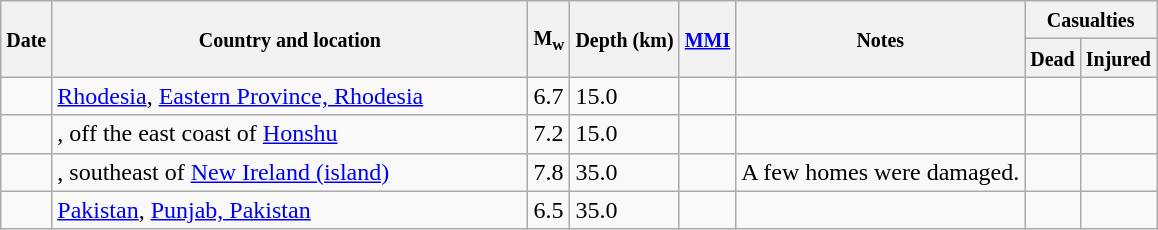<table class="wikitable sortable sort-under" style="border:1px black; margin-left:1em;">
<tr>
<th rowspan="2"><small>Date</small></th>
<th rowspan="2" style="width: 310px"><small>Country and location</small></th>
<th rowspan="2"><small>M<sub>w</sub></small></th>
<th rowspan="2"><small>Depth (km)</small></th>
<th rowspan="2"><small><a href='#'>MMI</a></small></th>
<th rowspan="2" class="unsortable"><small>Notes</small></th>
<th colspan="2"><small>Casualties</small></th>
</tr>
<tr>
<th><small>Dead</small></th>
<th><small>Injured</small></th>
</tr>
<tr>
<td></td>
<td> <a href='#'>Rhodesia</a>, <a href='#'>Eastern Province, Rhodesia</a></td>
<td>6.7</td>
<td>15.0</td>
<td></td>
<td></td>
<td></td>
<td></td>
</tr>
<tr>
<td></td>
<td>, off the east coast of <a href='#'>Honshu</a></td>
<td>7.2</td>
<td>15.0</td>
<td></td>
<td></td>
<td></td>
<td></td>
</tr>
<tr>
<td></td>
<td>, southeast of <a href='#'>New Ireland (island)</a></td>
<td>7.8</td>
<td>35.0</td>
<td></td>
<td>A few homes were damaged.</td>
<td></td>
<td></td>
</tr>
<tr>
<td></td>
<td> <a href='#'>Pakistan</a>, <a href='#'>Punjab, Pakistan</a></td>
<td>6.5</td>
<td>35.0</td>
<td></td>
<td></td>
<td></td>
<td></td>
</tr>
</table>
